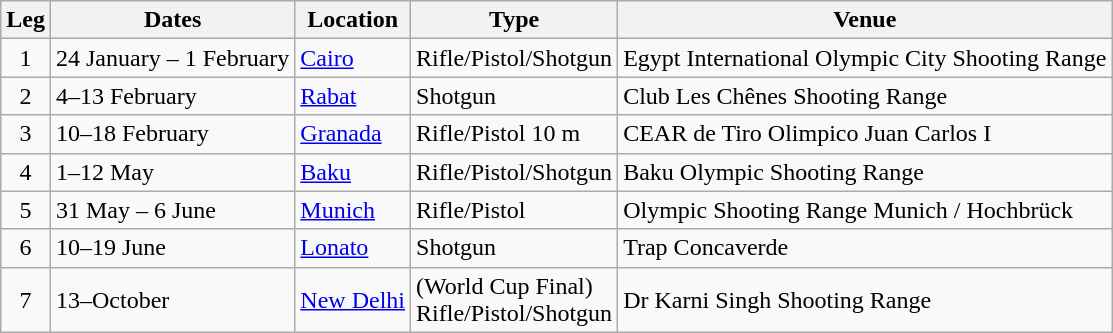<table class=wikitable>
<tr>
<th>Leg</th>
<th>Dates</th>
<th>Location</th>
<th>Type</th>
<th>Venue</th>
</tr>
<tr>
<td align=center>1</td>
<td>24 January – 1 February</td>
<td> <a href='#'>Cairo</a></td>
<td>Rifle/Pistol/Shotgun</td>
<td>Egypt International Olympic City Shooting Range</td>
</tr>
<tr>
<td align=center>2</td>
<td>4–13 February</td>
<td> <a href='#'>Rabat</a></td>
<td>Shotgun</td>
<td>Club Les Chênes Shooting Range</td>
</tr>
<tr>
<td align=center>3</td>
<td>10–18 February</td>
<td> <a href='#'>Granada</a></td>
<td>Rifle/Pistol 10 m</td>
<td>CEAR de Tiro Olimpico Juan Carlos I</td>
</tr>
<tr>
<td align=center>4</td>
<td>1–12 May</td>
<td> <a href='#'>Baku</a></td>
<td>Rifle/Pistol/Shotgun</td>
<td>Baku Olympic  Shooting Range</td>
</tr>
<tr>
<td align=center>5</td>
<td>31 May – 6 June</td>
<td> <a href='#'>Munich</a></td>
<td>Rifle/Pistol</td>
<td>Olympic Shooting Range Munich / Hochbrück</td>
</tr>
<tr>
<td align=center>6</td>
<td>10–19 June</td>
<td> <a href='#'>Lonato</a></td>
<td>Shotgun</td>
<td>Trap Concaverde</td>
</tr>
<tr>
<td align=center>7</td>
<td>13–October</td>
<td> <a href='#'>New Delhi</a></td>
<td>(World Cup Final)<br>Rifle/Pistol/Shotgun</td>
<td>Dr Karni Singh Shooting Range</td>
</tr>
</table>
